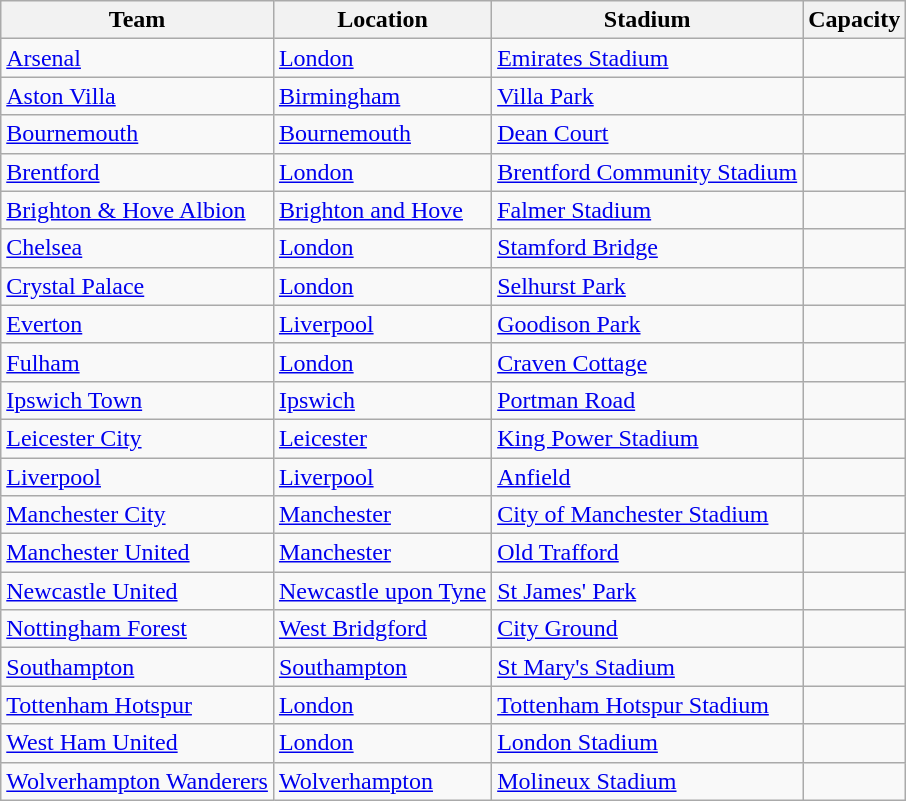<table class="wikitable sortable">
<tr>
<th>Team</th>
<th>Location</th>
<th>Stadium</th>
<th>Capacity</th>
</tr>
<tr>
<td><a href='#'>Arsenal</a></td>
<td><a href='#'>London</a> </td>
<td><a href='#'>Emirates Stadium</a></td>
<td style="text-align:center"></td>
</tr>
<tr>
<td><a href='#'>Aston Villa</a></td>
<td><a href='#'>Birmingham</a></td>
<td><a href='#'>Villa Park</a></td>
<td style="text-align:center"></td>
</tr>
<tr>
<td><a href='#'>Bournemouth</a></td>
<td><a href='#'>Bournemouth</a></td>
<td><a href='#'>Dean Court</a></td>
<td style="text-align:center"></td>
</tr>
<tr>
<td><a href='#'>Brentford</a></td>
<td><a href='#'>London</a> </td>
<td><a href='#'>Brentford Community Stadium</a></td>
<td style="text-align:center"></td>
</tr>
<tr>
<td><a href='#'>Brighton & Hove Albion</a></td>
<td><a href='#'>Brighton and Hove</a></td>
<td><a href='#'>Falmer Stadium</a></td>
<td style="text-align:center"></td>
</tr>
<tr>
<td><a href='#'>Chelsea</a></td>
<td><a href='#'>London</a> </td>
<td><a href='#'>Stamford Bridge</a></td>
<td style="text-align:center"></td>
</tr>
<tr>
<td><a href='#'>Crystal Palace</a></td>
<td><a href='#'>London</a> </td>
<td><a href='#'>Selhurst Park</a></td>
<td style="text-align:center"></td>
</tr>
<tr>
<td><a href='#'>Everton</a></td>
<td data-sort-value="Liverpool Walton"><a href='#'>Liverpool</a> </td>
<td><a href='#'>Goodison Park</a></td>
<td style="text-align:center"></td>
</tr>
<tr>
<td><a href='#'>Fulham</a></td>
<td><a href='#'>London</a> </td>
<td><a href='#'>Craven Cottage</a></td>
<td style="text-align:center"></td>
</tr>
<tr>
<td><a href='#'>Ipswich Town</a></td>
<td><a href='#'>Ipswich</a></td>
<td><a href='#'>Portman Road</a></td>
<td style="text-align:center"></td>
</tr>
<tr>
<td><a href='#'>Leicester City</a></td>
<td><a href='#'>Leicester</a></td>
<td><a href='#'>King Power Stadium</a></td>
<td style="text-align:center"></td>
</tr>
<tr>
<td><a href='#'>Liverpool</a></td>
<td><a href='#'>Liverpool</a> </td>
<td><a href='#'>Anfield</a></td>
<td style="text-align:center"></td>
</tr>
<tr>
<td><a href='#'>Manchester City</a></td>
<td><a href='#'>Manchester</a> </td>
<td><a href='#'>City of Manchester Stadium</a></td>
<td style="text-align:center"></td>
</tr>
<tr>
<td><a href='#'>Manchester United</a></td>
<td><a href='#'>Manchester</a> </td>
<td><a href='#'>Old Trafford</a></td>
<td style="text-align:center"></td>
</tr>
<tr>
<td><a href='#'>Newcastle United</a></td>
<td><a href='#'>Newcastle upon Tyne</a></td>
<td><a href='#'>St James' Park</a></td>
<td style="text-align:center"></td>
</tr>
<tr>
<td><a href='#'>Nottingham Forest</a></td>
<td><a href='#'>West Bridgford</a></td>
<td><a href='#'>City Ground</a></td>
<td style="text-align:center"></td>
</tr>
<tr>
<td><a href='#'>Southampton</a></td>
<td><a href='#'>Southampton</a></td>
<td><a href='#'>St Mary's Stadium</a></td>
<td style="text-align:center"></td>
</tr>
<tr>
<td><a href='#'>Tottenham Hotspur</a></td>
<td><a href='#'>London</a> </td>
<td><a href='#'>Tottenham Hotspur Stadium</a></td>
<td style="text-align:center"></td>
</tr>
<tr>
<td><a href='#'>West Ham United</a></td>
<td><a href='#'>London</a> </td>
<td><a href='#'>London Stadium</a></td>
<td style="text-align:center"></td>
</tr>
<tr>
<td><a href='#'>Wolverhampton Wanderers</a></td>
<td><a href='#'>Wolverhampton</a></td>
<td><a href='#'>Molineux Stadium</a></td>
<td style="text-align:center"></td>
</tr>
</table>
